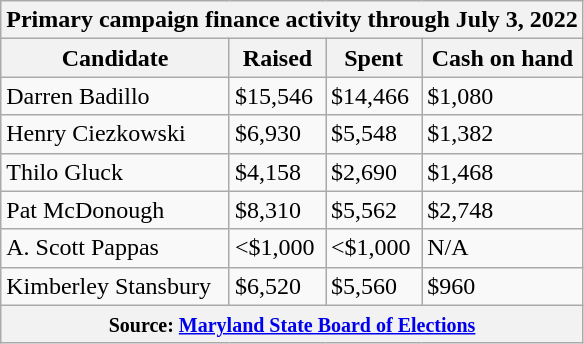<table class="wikitable sortable">
<tr>
<th colspan="4">Primary campaign finance activity through July 3, 2022</th>
</tr>
<tr>
<th>Candidate</th>
<th>Raised</th>
<th>Spent</th>
<th>Cash on hand</th>
</tr>
<tr>
<td data-sort-value="Badillo, Darren">Darren Badillo</td>
<td>$15,546</td>
<td>$14,466</td>
<td>$1,080</td>
</tr>
<tr>
<td data-sort-value="Ciezkowski, Henry">Henry Ciezkowski</td>
<td>$6,930</td>
<td>$5,548</td>
<td>$1,382</td>
</tr>
<tr>
<td data-sort-value="Gluck, Thilo">Thilo Gluck</td>
<td>$4,158</td>
<td>$2,690</td>
<td>$1,468</td>
</tr>
<tr>
<td data-sort-value="McDonough, Pat">Pat McDonough</td>
<td>$8,310</td>
<td>$5,562</td>
<td>$2,748</td>
</tr>
<tr>
<td data-sort-value="Pappas, Alexander">A. Scott Pappas</td>
<td data-sort-value=$1><$1,000</td>
<td data-sort-value=$1><$1,000</td>
<td data-sort-value=$1>N/A</td>
</tr>
<tr>
<td data-sort-value="Stansbury, Kimberley">Kimberley Stansbury</td>
<td>$6,520</td>
<td>$5,560</td>
<td>$960</td>
</tr>
<tr>
<th colspan="4"><small>Source: <a href='#'>Maryland State Board of Elections</a></small></th>
</tr>
</table>
